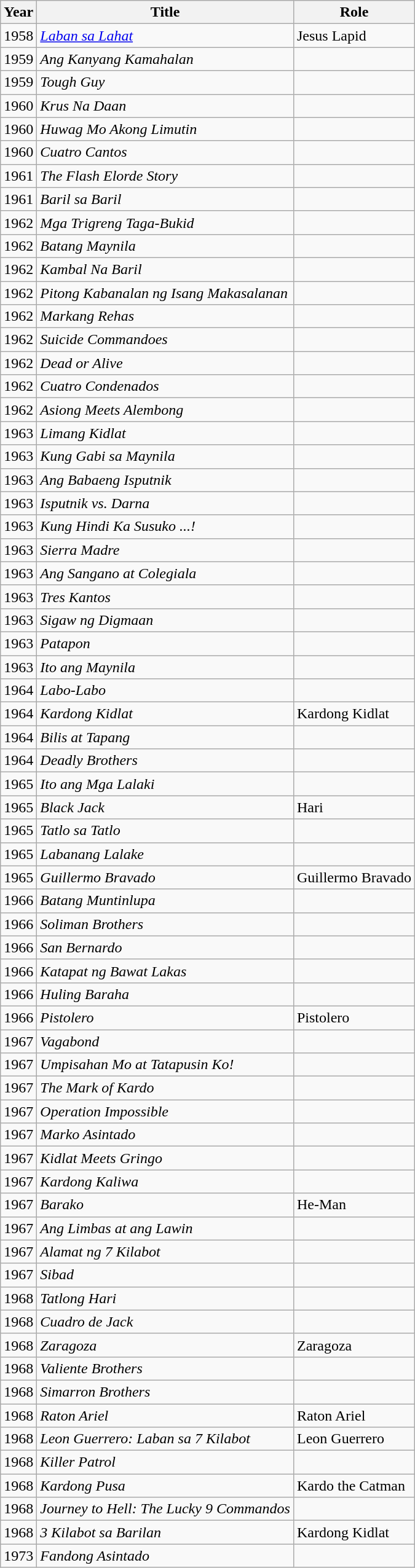<table class="wikitable">
<tr>
<th>Year</th>
<th>Title</th>
<th>Role</th>
</tr>
<tr>
<td>1958</td>
<td><em><a href='#'>Laban sa Lahat</a></em></td>
<td>Jesus Lapid</td>
</tr>
<tr>
<td>1959</td>
<td><em>Ang Kanyang Kamahalan</em></td>
<td></td>
</tr>
<tr>
<td>1959</td>
<td><em>Tough Guy</em></td>
<td></td>
</tr>
<tr>
<td>1960</td>
<td><em>Krus Na Daan</em></td>
<td></td>
</tr>
<tr>
<td>1960</td>
<td><em>Huwag Mo Akong Limutin</em></td>
<td></td>
</tr>
<tr>
<td>1960</td>
<td><em>Cuatro Cantos</em></td>
<td></td>
</tr>
<tr>
<td>1961</td>
<td><em>The Flash Elorde Story</em></td>
<td></td>
</tr>
<tr>
<td>1961</td>
<td><em>Baril sa Baril</em></td>
<td></td>
</tr>
<tr>
<td>1962</td>
<td><em>Mga Trigreng Taga-Bukid</em></td>
<td></td>
</tr>
<tr>
<td>1962</td>
<td><em>Batang Maynila</em></td>
<td></td>
</tr>
<tr>
<td>1962</td>
<td><em>Kambal Na Baril</em></td>
<td></td>
</tr>
<tr>
<td>1962</td>
<td><em>Pitong Kabanalan ng Isang Makasalanan</em></td>
<td></td>
</tr>
<tr>
<td>1962</td>
<td><em>Markang Rehas</em></td>
<td></td>
</tr>
<tr>
<td>1962</td>
<td><em>Suicide Commandoes</em></td>
<td></td>
</tr>
<tr>
<td>1962</td>
<td><em>Dead or Alive</em></td>
<td></td>
</tr>
<tr>
<td>1962</td>
<td><em>Cuatro Condenados</em></td>
<td></td>
</tr>
<tr>
<td>1962</td>
<td><em>Asiong Meets Alembong</em></td>
<td></td>
</tr>
<tr>
<td>1963</td>
<td><em>Limang Kidlat</em></td>
<td></td>
</tr>
<tr>
<td>1963</td>
<td><em>Kung Gabi sa Maynila</em></td>
<td></td>
</tr>
<tr>
<td>1963</td>
<td><em>Ang Babaeng Isputnik</em></td>
<td></td>
</tr>
<tr>
<td>1963</td>
<td><em>Isputnik vs. Darna</em></td>
<td></td>
</tr>
<tr>
<td>1963</td>
<td><em>Kung Hindi Ka Susuko ...!</em></td>
<td></td>
</tr>
<tr>
<td>1963</td>
<td><em>Sierra Madre</em></td>
<td></td>
</tr>
<tr>
<td>1963</td>
<td><em>Ang Sangano at Colegiala</em></td>
<td></td>
</tr>
<tr>
<td>1963</td>
<td><em>Tres Kantos</em></td>
<td></td>
</tr>
<tr>
<td>1963</td>
<td><em>Sigaw ng Digmaan</em></td>
<td></td>
</tr>
<tr>
<td>1963</td>
<td><em>Patapon</em></td>
<td></td>
</tr>
<tr>
<td>1963</td>
<td><em>Ito ang Maynila</em></td>
<td></td>
</tr>
<tr>
<td>1964</td>
<td><em>Labo-Labo</em></td>
<td></td>
</tr>
<tr>
<td>1964</td>
<td><em>Kardong Kidlat</em></td>
<td>Kardong Kidlat</td>
</tr>
<tr>
<td>1964</td>
<td><em>Bilis at Tapang</em></td>
<td></td>
</tr>
<tr>
<td>1964</td>
<td><em>Deadly Brothers</em></td>
<td></td>
</tr>
<tr>
<td>1965</td>
<td><em>Ito ang Mga Lalaki</em></td>
<td></td>
</tr>
<tr>
<td>1965</td>
<td><em>Black Jack</em></td>
<td>Hari</td>
</tr>
<tr>
<td>1965</td>
<td><em>Tatlo sa Tatlo</em></td>
<td></td>
</tr>
<tr>
<td>1965</td>
<td><em>Labanang Lalake</em></td>
<td></td>
</tr>
<tr>
<td>1965</td>
<td><em>Guillermo Bravado</em></td>
<td>Guillermo Bravado</td>
</tr>
<tr>
<td>1966</td>
<td><em>Batang Muntinlupa</em></td>
<td></td>
</tr>
<tr>
<td>1966</td>
<td><em>Soliman Brothers</em></td>
<td></td>
</tr>
<tr>
<td>1966</td>
<td><em>San Bernardo</em></td>
<td></td>
</tr>
<tr>
<td>1966</td>
<td><em>Katapat ng Bawat Lakas</em></td>
<td></td>
</tr>
<tr>
<td>1966</td>
<td><em>Huling Baraha</em></td>
<td></td>
</tr>
<tr>
<td>1966</td>
<td><em>Pistolero</em></td>
<td>Pistolero</td>
</tr>
<tr>
<td>1967</td>
<td><em>Vagabond</em></td>
<td></td>
</tr>
<tr>
<td>1967</td>
<td><em>Umpisahan Mo at Tatapusin Ko!</em></td>
<td></td>
</tr>
<tr>
<td>1967</td>
<td><em>The Mark of Kardo</em></td>
<td></td>
</tr>
<tr>
<td>1967</td>
<td><em>Operation Impossible</em></td>
<td></td>
</tr>
<tr>
<td>1967</td>
<td><em>Marko Asintado</em></td>
<td></td>
</tr>
<tr>
<td>1967</td>
<td><em>Kidlat Meets Gringo</em></td>
<td></td>
</tr>
<tr>
<td>1967</td>
<td><em>Kardong Kaliwa</em></td>
<td></td>
</tr>
<tr>
<td>1967</td>
<td><em>Barako</em></td>
<td>He-Man</td>
</tr>
<tr>
<td>1967</td>
<td><em>Ang Limbas at ang Lawin</em></td>
<td></td>
</tr>
<tr>
<td>1967</td>
<td><em>Alamat ng 7 Kilabot</em></td>
<td></td>
</tr>
<tr>
<td>1967</td>
<td><em>Sibad</em></td>
<td></td>
</tr>
<tr>
<td>1968</td>
<td><em>Tatlong Hari</em></td>
<td></td>
</tr>
<tr>
<td>1968</td>
<td><em>Cuadro de Jack</em></td>
<td></td>
</tr>
<tr>
<td>1968</td>
<td><em>Zaragoza</em></td>
<td>Zaragoza</td>
</tr>
<tr>
<td>1968</td>
<td><em>Valiente Brothers</em></td>
<td></td>
</tr>
<tr>
<td>1968</td>
<td><em>Simarron Brothers</em></td>
<td></td>
</tr>
<tr>
<td>1968</td>
<td><em>Raton Ariel</em></td>
<td>Raton Ariel</td>
</tr>
<tr>
<td>1968</td>
<td><em>Leon Guerrero: Laban sa 7 Kilabot</em></td>
<td>Leon Guerrero</td>
</tr>
<tr>
<td>1968</td>
<td><em>Killer Patrol</em></td>
<td></td>
</tr>
<tr>
<td>1968</td>
<td><em>Kardong Pusa</em></td>
<td>Kardo the Catman</td>
</tr>
<tr>
<td>1968</td>
<td><em>Journey to Hell: The Lucky 9 Commandos</em></td>
<td></td>
</tr>
<tr>
<td>1968</td>
<td><em>3 Kilabot sa Barilan</em></td>
<td>Kardong Kidlat</td>
</tr>
<tr>
<td>1973</td>
<td><em>Fandong Asintado</em></td>
<td></td>
</tr>
</table>
